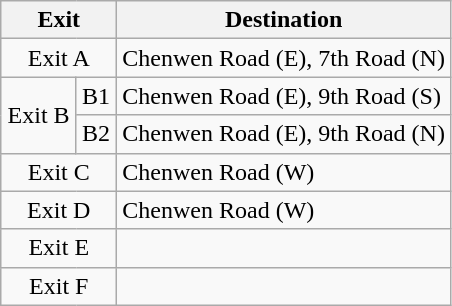<table class="wikitable">
<tr>
<th style="width:70px" colspan="2">Exit</th>
<th>Destination</th>
</tr>
<tr>
<td align="center" colspan="2">Exit A</td>
<td>Chenwen Road (E), 7th Road (N)</td>
</tr>
<tr>
<td align="center" rowspan="2">Exit B</td>
<td>B1</td>
<td>Chenwen Road (E), 9th Road (S)</td>
</tr>
<tr>
<td>B2</td>
<td>Chenwen Road (E), 9th Road (N)</td>
</tr>
<tr>
<td align="center" colspan="2">Exit C</td>
<td>Chenwen Road (W)</td>
</tr>
<tr>
<td align="center" colspan="2">Exit D</td>
<td>Chenwen Road (W)</td>
</tr>
<tr>
<td align="center" colspan="2">Exit E</td>
<td></td>
</tr>
<tr>
<td align="center" colspan="2">Exit F</td>
<td></td>
</tr>
</table>
